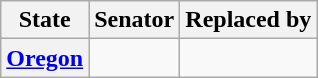<table class="wikitable sortable plainrowheaders">
<tr>
<th scope="col">State</th>
<th scope="col">Senator</th>
<th scope="col">Replaced by</th>
</tr>
<tr>
<th><a href='#'>Oregon</a></th>
<td></td>
<td></td>
</tr>
</table>
